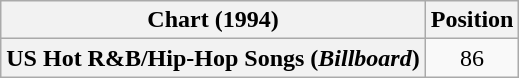<table class="wikitable plainrowheaders" style="text-align:center">
<tr>
<th scope="col">Chart (1994)</th>
<th scope="col">Position</th>
</tr>
<tr>
<th scope="row">US Hot R&B/Hip-Hop Songs (<em>Billboard</em>)</th>
<td>86</td>
</tr>
</table>
